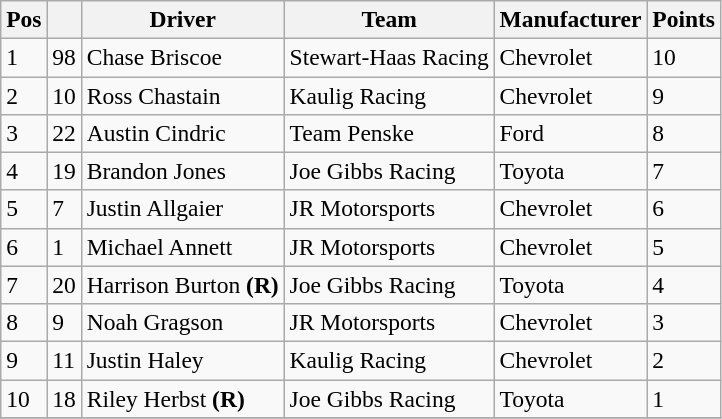<table class="wikitable" style="font-size:98%">
<tr>
<th>Pos</th>
<th></th>
<th>Driver</th>
<th>Team</th>
<th>Manufacturer</th>
<th>Points</th>
</tr>
<tr>
<td>1</td>
<td>98</td>
<td>Chase Briscoe</td>
<td>Stewart-Haas Racing</td>
<td>Chevrolet</td>
<td>10</td>
</tr>
<tr>
<td>2</td>
<td>10</td>
<td>Ross Chastain</td>
<td>Kaulig Racing</td>
<td>Chevrolet</td>
<td>9</td>
</tr>
<tr>
<td>3</td>
<td>22</td>
<td>Austin Cindric</td>
<td>Team Penske</td>
<td>Ford</td>
<td>8</td>
</tr>
<tr>
<td>4</td>
<td>19</td>
<td>Brandon Jones</td>
<td>Joe Gibbs Racing</td>
<td>Toyota</td>
<td>7</td>
</tr>
<tr>
<td>5</td>
<td>7</td>
<td>Justin Allgaier</td>
<td>JR Motorsports</td>
<td>Chevrolet</td>
<td>6</td>
</tr>
<tr>
<td>6</td>
<td>1</td>
<td>Michael Annett</td>
<td>JR Motorsports</td>
<td>Chevrolet</td>
<td>5</td>
</tr>
<tr>
<td>7</td>
<td>20</td>
<td>Harrison Burton <strong>(R)</strong></td>
<td>Joe Gibbs Racing</td>
<td>Toyota</td>
<td>4</td>
</tr>
<tr>
<td>8</td>
<td>9</td>
<td>Noah Gragson</td>
<td>JR Motorsports</td>
<td>Chevrolet</td>
<td>3</td>
</tr>
<tr>
<td>9</td>
<td>11</td>
<td>Justin Haley</td>
<td>Kaulig Racing</td>
<td>Chevrolet</td>
<td>2</td>
</tr>
<tr>
<td>10</td>
<td>18</td>
<td>Riley Herbst <strong>(R)</strong></td>
<td>Joe Gibbs Racing</td>
<td>Toyota</td>
<td>1</td>
</tr>
<tr>
</tr>
</table>
